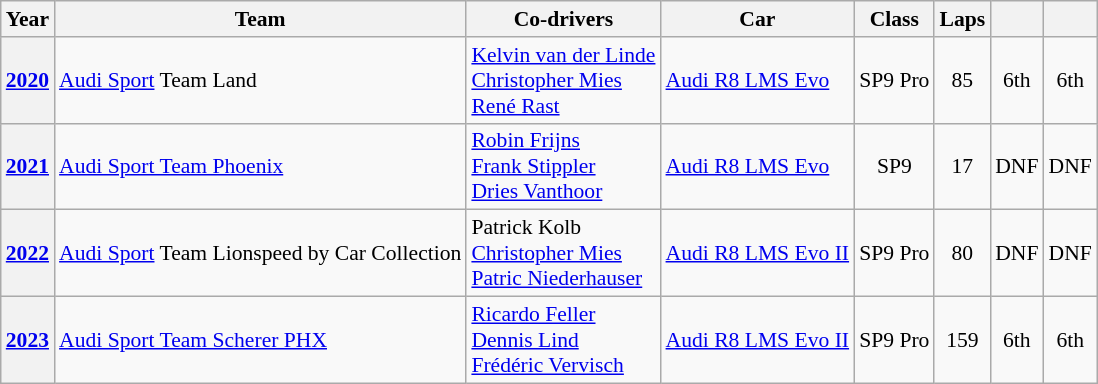<table class="wikitable" style="text-align:center; font-size:90%">
<tr>
<th>Year</th>
<th>Team</th>
<th>Co-drivers</th>
<th>Car</th>
<th>Class</th>
<th>Laps</th>
<th></th>
<th></th>
</tr>
<tr>
<th><a href='#'>2020</a></th>
<td align="left"nowrap> <a href='#'>Audi Sport</a> Team Land</td>
<td align="left"nowrap> <a href='#'>Kelvin van der Linde</a><br> <a href='#'>Christopher Mies</a><br> <a href='#'>René Rast</a></td>
<td align="left"nowrap><a href='#'>Audi R8 LMS Evo</a></td>
<td>SP9 Pro</td>
<td>85</td>
<td>6th</td>
<td>6th</td>
</tr>
<tr>
<th><a href='#'>2021</a></th>
<td align="left"nowrap> <a href='#'>Audi Sport Team Phoenix</a></td>
<td align="left"nowrap> <a href='#'>Robin Frijns</a><br> <a href='#'>Frank Stippler</a><br> <a href='#'>Dries Vanthoor</a></td>
<td align="left"nowrap><a href='#'>Audi R8 LMS Evo</a></td>
<td>SP9</td>
<td>17</td>
<td>DNF</td>
<td>DNF</td>
</tr>
<tr>
<th><a href='#'>2022</a></th>
<td align="left"nowrap> <a href='#'>Audi Sport</a> Team Lionspeed by Car Collection</td>
<td align="left"nowrap> Patrick Kolb<br> <a href='#'>Christopher Mies</a><br> <a href='#'>Patric Niederhauser</a></td>
<td align="left"nowrap><a href='#'>Audi R8 LMS Evo II</a></td>
<td>SP9 Pro</td>
<td>80</td>
<td>DNF</td>
<td>DNF</td>
</tr>
<tr>
<th><a href='#'>2023</a></th>
<td align="left"nowrap> <a href='#'>Audi Sport Team Scherer PHX</a></td>
<td align="left"nowrap> <a href='#'>Ricardo Feller</a><br> <a href='#'>Dennis Lind</a><br> <a href='#'>Frédéric Vervisch</a></td>
<td align="left"nowrap><a href='#'>Audi R8 LMS Evo II</a></td>
<td>SP9 Pro</td>
<td>159</td>
<td>6th</td>
<td>6th</td>
</tr>
</table>
